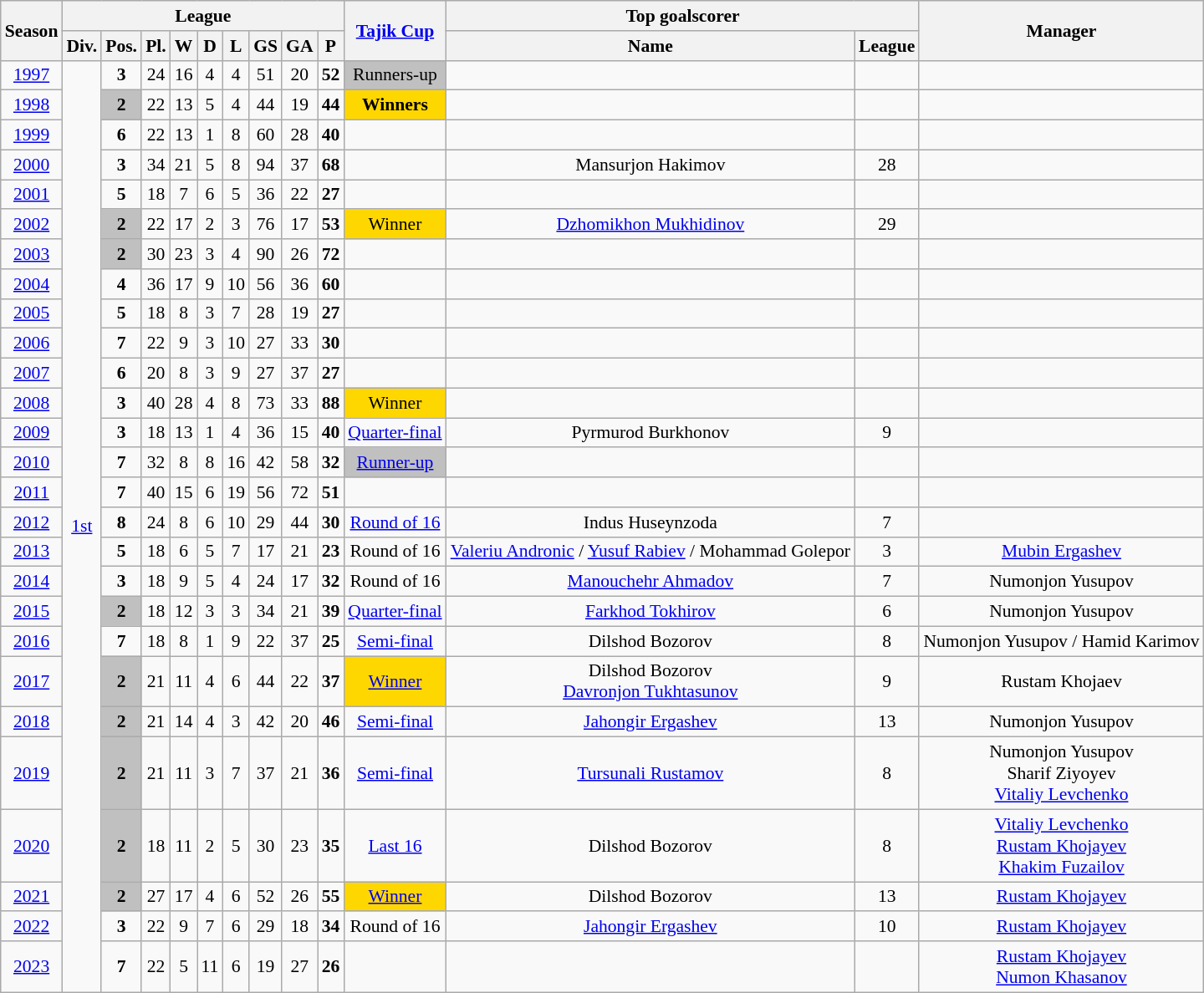<table class="wikitable mw-collapsible mw-collapsed" align=center cellspacing="0" cellpadding="3" style="border:1px solid #AAAAAA;font-size:90%">
<tr style="background:#efefef;">
<th rowspan="2">Season</th>
<th colspan="9">League</th>
<th rowspan="2"><a href='#'>Tajik Cup</a></th>
<th colspan="2">Top goalscorer</th>
<th rowspan="2">Manager</th>
</tr>
<tr>
<th>Div.</th>
<th>Pos.</th>
<th>Pl.</th>
<th>W</th>
<th>D</th>
<th>L</th>
<th>GS</th>
<th>GA</th>
<th>P</th>
<th>Name</th>
<th>League</th>
</tr>
<tr>
<td align=center><a href='#'>1997</a></td>
<td rowspan=27; align=center><a href='#'>1st</a></td>
<td style="text-align:center; background:bronze;"><strong>3</strong></td>
<td align=center>24</td>
<td align=center>16</td>
<td align=center>4</td>
<td align=center>4</td>
<td align=center>51</td>
<td align=center>20</td>
<td align=center><strong>52</strong></td>
<td style="text-align:center; background:silver;">Runners-up</td>
<td align=center></td>
<td align=center></td>
<td align=center></td>
</tr>
<tr>
<td align=center><a href='#'>1998</a></td>
<td style="text-align:center; background:silver;"><strong>2</strong></td>
<td align=center>22</td>
<td align=center>13</td>
<td align=center>5</td>
<td align=center>4</td>
<td align=center>44</td>
<td align=center>19</td>
<td align=center><strong>44</strong></td>
<td style="text-align:center; background:gold;"><strong>Winners</strong></td>
<td align=center></td>
<td align=center></td>
<td align=center></td>
</tr>
<tr>
<td align=center><a href='#'>1999</a></td>
<td align=center><strong>6</strong></td>
<td align=center>22</td>
<td align=center>13</td>
<td align=center>1</td>
<td align=center>8</td>
<td align=center>60</td>
<td align=center>28</td>
<td align=center><strong>40</strong></td>
<td align=center></td>
<td align=center></td>
<td align=center></td>
<td align=center></td>
</tr>
<tr>
<td align=center><a href='#'>2000</a></td>
<td style="text-align:center; background:bronze;"><strong>3</strong></td>
<td align=center>34</td>
<td align=center>21</td>
<td align=center>5</td>
<td align=center>8</td>
<td align=center>94</td>
<td align=center>37</td>
<td align=center><strong>68</strong></td>
<td align=center></td>
<td align=center>Mansurjon Hakimov</td>
<td align=center>28</td>
<td align=center></td>
</tr>
<tr>
<td align=center><a href='#'>2001</a></td>
<td align=center><strong>5</strong></td>
<td align=center>18</td>
<td align=center>7</td>
<td align=center>6</td>
<td align=center>5</td>
<td align=center>36</td>
<td align=center>22</td>
<td align=center><strong>27</strong></td>
<td align=center></td>
<td align=center></td>
<td align=center></td>
<td align=center></td>
</tr>
<tr>
<td align=center><a href='#'>2002</a></td>
<td style="text-align:center; background:silver;"><strong>2</strong></td>
<td align=center>22</td>
<td align=center>17</td>
<td align=center>2</td>
<td align=center>3</td>
<td align=center>76</td>
<td align=center>17</td>
<td align=center><strong>53</strong></td>
<td style="text-align:center; background:gold;">Winner</td>
<td align=center><a href='#'>Dzhomikhon Mukhidinov</a></td>
<td align=center>29</td>
<td align=center></td>
</tr>
<tr>
<td align=center><a href='#'>2003</a></td>
<td style="text-align:center; background:silver;"><strong>2</strong></td>
<td align=center>30</td>
<td align=center>23</td>
<td align=center>3</td>
<td align=center>4</td>
<td align=center>90</td>
<td align=center>26</td>
<td align=center><strong>72</strong></td>
<td align=center></td>
<td align=center></td>
<td align=center></td>
<td align=center></td>
</tr>
<tr>
<td align=center><a href='#'>2004</a></td>
<td align=center><strong>4</strong></td>
<td align=center>36</td>
<td align=center>17</td>
<td align=center>9</td>
<td align=center>10</td>
<td align=center>56</td>
<td align=center>36</td>
<td align=center><strong>60</strong></td>
<td align=center></td>
<td align=center></td>
<td align=center></td>
<td align=center></td>
</tr>
<tr>
<td align=center><a href='#'>2005</a></td>
<td align=center><strong>5</strong></td>
<td align=center>18</td>
<td align=center>8</td>
<td align=center>3</td>
<td align=center>7</td>
<td align=center>28</td>
<td align=center>19</td>
<td align=center><strong>27</strong></td>
<td align=center></td>
<td align=center></td>
<td align=center></td>
<td align=center></td>
</tr>
<tr>
<td align=center><a href='#'>2006</a></td>
<td align=center><strong>7</strong></td>
<td align=center>22</td>
<td align=center>9</td>
<td align=center>3</td>
<td align=center>10</td>
<td align=center>27</td>
<td align=center>33</td>
<td align=center><strong>30</strong></td>
<td align=center></td>
<td align=center></td>
<td align=center></td>
<td align=center></td>
</tr>
<tr>
<td align=center><a href='#'>2007</a></td>
<td align=center><strong>6</strong></td>
<td align=center>20</td>
<td align=center>8</td>
<td align=center>3</td>
<td align=center>9</td>
<td align=center>27</td>
<td align=center>37</td>
<td align=center><strong>27</strong></td>
<td align=center></td>
<td align=center></td>
<td align=center></td>
<td align=center></td>
</tr>
<tr>
<td align=center><a href='#'>2008</a></td>
<td align=center><strong>3</strong></td>
<td align=center>40</td>
<td align=center>28</td>
<td align=center>4</td>
<td align=center>8</td>
<td align=center>73</td>
<td align=center>33</td>
<td align=center><strong>88</strong></td>
<td style="text-align:center; background:gold;">Winner</td>
<td align=center></td>
<td align=center></td>
<td align=center></td>
</tr>
<tr>
<td align=center><a href='#'>2009</a></td>
<td align=center><strong>3</strong></td>
<td align=center>18</td>
<td align=center>13</td>
<td align=center>1</td>
<td align=center>4</td>
<td align=center>36</td>
<td align=center>15</td>
<td align=center><strong>40</strong></td>
<td align=center><a href='#'>Quarter-final</a></td>
<td align=center>Pyrmurod Burkhonov</td>
<td align=center>9</td>
<td align=center></td>
</tr>
<tr>
<td align=center><a href='#'>2010</a></td>
<td align=center><strong>7</strong></td>
<td align=center>32</td>
<td align=center>8</td>
<td align=center>8</td>
<td align=center>16</td>
<td align=center>42</td>
<td align=center>58</td>
<td align=center><strong>32</strong></td>
<td style="text-align:center; background:silver;"><a href='#'>Runner-up</a></td>
<td align=center></td>
<td align=center></td>
<td align=center></td>
</tr>
<tr>
<td align=center><a href='#'>2011</a></td>
<td align=center><strong>7</strong></td>
<td align=center>40</td>
<td align=center>15</td>
<td align=center>6</td>
<td align=center>19</td>
<td align=center>56</td>
<td align=center>72</td>
<td align=center><strong>51</strong></td>
<td align=center></td>
<td align=center></td>
<td align=center></td>
<td align=center></td>
</tr>
<tr>
<td align=center><a href='#'>2012</a></td>
<td align=center><strong>8</strong></td>
<td align=center>24</td>
<td align=center>8</td>
<td align=center>6</td>
<td align=center>10</td>
<td align=center>29</td>
<td align=center>44</td>
<td align=center><strong>30</strong></td>
<td align=center><a href='#'>Round of 16</a></td>
<td align=center>Indus Huseynzoda</td>
<td align=center>7</td>
<td align=center></td>
</tr>
<tr>
<td align=center><a href='#'>2013</a></td>
<td align=center><strong>5</strong></td>
<td align=center>18</td>
<td align=center>6</td>
<td align=center>5</td>
<td align=center>7</td>
<td align=center>17</td>
<td align=center>21</td>
<td align=center><strong>23</strong></td>
<td align=center>Round of 16</td>
<td align=center><a href='#'>Valeriu Andronic</a> / <a href='#'>Yusuf Rabiev</a> / Mohammad Golepor</td>
<td align=center>3</td>
<td align=center><a href='#'>Mubin Ergashev</a></td>
</tr>
<tr>
<td align=center><a href='#'>2014</a></td>
<td align=center><strong>3</strong></td>
<td align=center>18</td>
<td align=center>9</td>
<td align=center>5</td>
<td align=center>4</td>
<td align=center>24</td>
<td align=center>17</td>
<td align=center><strong>32</strong></td>
<td align=center>Round of 16</td>
<td align=center><a href='#'>Manouchehr Ahmadov</a></td>
<td align=center>7</td>
<td align=center>Numonjon Yusupov</td>
</tr>
<tr>
<td align=center><a href='#'>2015</a></td>
<td style="text-align:center; background:silver;"><strong>2</strong></td>
<td align=center>18</td>
<td align=center>12</td>
<td align=center>3</td>
<td align=center>3</td>
<td align=center>34</td>
<td align=center>21</td>
<td align=center><strong>39</strong></td>
<td align=center><a href='#'>Quarter-final</a></td>
<td align=center><a href='#'>Farkhod Tokhirov</a></td>
<td align=center>6</td>
<td align=center>Numonjon Yusupov</td>
</tr>
<tr>
<td align=center><a href='#'>2016</a></td>
<td align=center><strong>7</strong></td>
<td align=center>18</td>
<td align=center>8</td>
<td align=center>1</td>
<td align=center>9</td>
<td align=center>22</td>
<td align=center>37</td>
<td align=center><strong>25</strong></td>
<td align=center><a href='#'>Semi-final</a></td>
<td align=center>Dilshod Bozorov</td>
<td align=center>8</td>
<td align=center>Numonjon Yusupov / Hamid Karimov</td>
</tr>
<tr>
<td align=center><a href='#'>2017</a></td>
<td style="text-align:center; background:silver;"><strong>2</strong></td>
<td align=center>21</td>
<td align=center>11</td>
<td align=center>4</td>
<td align=center>6</td>
<td align=center>44</td>
<td align=center>22</td>
<td align=center><strong>37</strong></td>
<td style="text-align:center; background:gold;"><a href='#'>Winner</a></td>
<td align=center>Dilshod Bozorov <br> <a href='#'>Davronjon Tukhtasunov</a></td>
<td align=center>9</td>
<td align=center>Rustam Khojaev</td>
</tr>
<tr>
<td align=center><a href='#'>2018</a></td>
<td style="text-align:center; background:silver;"><strong>2</strong></td>
<td align=center>21</td>
<td align=center>14</td>
<td align=center>4</td>
<td align=center>3</td>
<td align=center>42</td>
<td align=center>20</td>
<td align=center><strong>46</strong></td>
<td align=center><a href='#'>Semi-final</a></td>
<td align=center><a href='#'>Jahongir Ergashev</a></td>
<td align=center>13</td>
<td align=center>Numonjon Yusupov</td>
</tr>
<tr>
<td align=center><a href='#'>2019</a></td>
<td style="text-align:center; background:silver;"><strong>2</strong></td>
<td align=center>21</td>
<td align=center>11</td>
<td align=center>3</td>
<td align=center>7</td>
<td align=center>37</td>
<td align=center>21</td>
<td align=center><strong>36</strong></td>
<td align=center><a href='#'>Semi-final</a></td>
<td align=center><a href='#'>Tursunali Rustamov</a></td>
<td align=center>8</td>
<td align=center>Numonjon Yusupov <br> Sharif Ziyoyev  <br> <a href='#'>Vitaliy Levchenko</a></td>
</tr>
<tr>
<td align=center><a href='#'>2020</a></td>
<td style="text-align:center; background:silver;"><strong>2</strong></td>
<td align=center>18</td>
<td align=center>11</td>
<td align=center>2</td>
<td align=center>5</td>
<td align=center>30</td>
<td align=center>23</td>
<td align=center><strong>35</strong></td>
<td align=center><a href='#'>Last 16</a></td>
<td align=center>Dilshod Bozorov</td>
<td align=center>8</td>
<td align=center><a href='#'>Vitaliy Levchenko</a> <br> <a href='#'>Rustam Khojayev</a>  <br> <a href='#'>Khakim Fuzailov</a></td>
</tr>
<tr>
<td align=center><a href='#'>2021</a></td>
<td style="text-align:center; background:silver;"><strong>2</strong></td>
<td align=center>27</td>
<td align=center>17</td>
<td align=center>4</td>
<td align=center>6</td>
<td align=center>52</td>
<td align=center>26</td>
<td align=center><strong>55</strong></td>
<td style="text-align:center; background:gold;"><a href='#'>Winner</a></td>
<td align=center>Dilshod Bozorov</td>
<td align=center>13</td>
<td align=center><a href='#'>Rustam Khojayev</a></td>
</tr>
<tr>
<td align=center><a href='#'>2022</a></td>
<td align=center><strong>3</strong></td>
<td align=center>22</td>
<td align=center>9</td>
<td align=center>7</td>
<td align=center>6</td>
<td align=center>29</td>
<td align=center>18</td>
<td align=center><strong>34</strong></td>
<td align=center>Round of 16</td>
<td align=center><a href='#'>Jahongir Ergashev</a></td>
<td align=center>10</td>
<td align=center><a href='#'>Rustam Khojayev</a></td>
</tr>
<tr>
<td align=center><a href='#'>2023</a></td>
<td align=center><strong>7</strong></td>
<td align=center>22</td>
<td align=center>5</td>
<td align=center>11</td>
<td align=center>6</td>
<td align=center>19</td>
<td align=center>27</td>
<td align=center><strong>26</strong></td>
<td align=center></td>
<td align=center></td>
<td align=center></td>
<td align=center><a href='#'>Rustam Khojayev</a> <br> <a href='#'>Numon Khasanov</a></td>
</tr>
</table>
